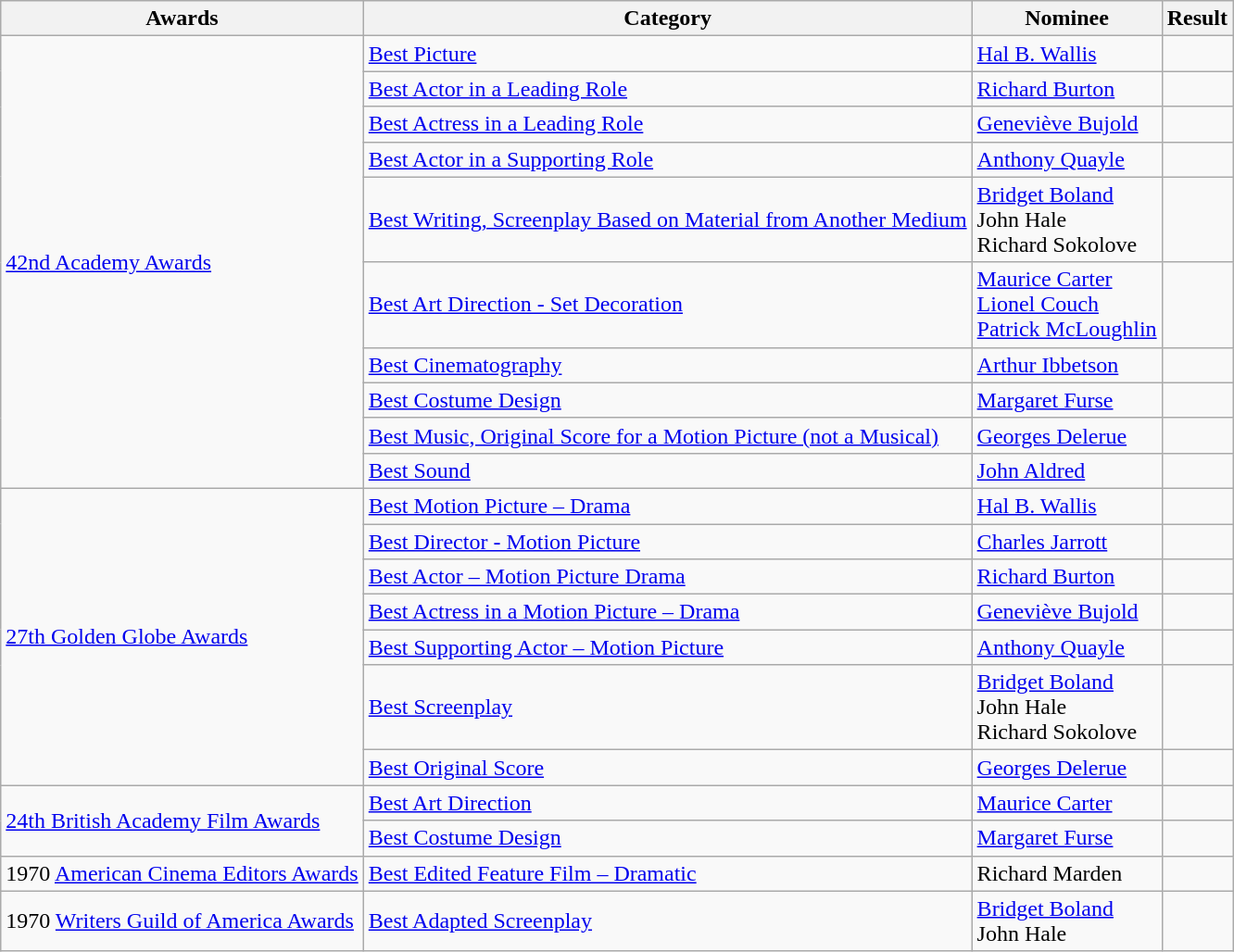<table class="wikitable">
<tr>
<th>Awards</th>
<th>Category</th>
<th>Nominee</th>
<th>Result</th>
</tr>
<tr>
<td rowspan="10"><a href='#'>42nd Academy Awards</a></td>
<td><a href='#'>Best Picture</a></td>
<td><a href='#'>Hal B. Wallis</a></td>
<td></td>
</tr>
<tr>
<td><a href='#'>Best Actor in a Leading Role</a></td>
<td><a href='#'>Richard Burton</a></td>
<td></td>
</tr>
<tr>
<td><a href='#'>Best Actress in a Leading Role</a></td>
<td><a href='#'>Geneviève Bujold</a></td>
<td></td>
</tr>
<tr>
<td><a href='#'>Best Actor in a Supporting Role</a></td>
<td><a href='#'>Anthony Quayle</a></td>
<td></td>
</tr>
<tr>
<td><a href='#'>Best Writing, Screenplay Based on Material from Another Medium</a></td>
<td><a href='#'>Bridget Boland</a><br>John Hale<br>Richard Sokolove</td>
<td></td>
</tr>
<tr>
<td><a href='#'>Best Art Direction - Set Decoration</a></td>
<td><a href='#'>Maurice Carter</a><br><a href='#'>Lionel Couch</a><br><a href='#'>Patrick McLoughlin</a></td>
<td></td>
</tr>
<tr>
<td><a href='#'>Best Cinematography</a></td>
<td><a href='#'>Arthur Ibbetson</a></td>
<td></td>
</tr>
<tr>
<td><a href='#'>Best Costume Design</a></td>
<td><a href='#'>Margaret Furse</a></td>
<td></td>
</tr>
<tr>
<td><a href='#'>Best Music, Original Score for a Motion Picture (not a Musical)</a></td>
<td><a href='#'>Georges Delerue</a></td>
<td></td>
</tr>
<tr>
<td><a href='#'>Best Sound</a></td>
<td><a href='#'>John Aldred</a></td>
<td></td>
</tr>
<tr>
<td rowspan="7"><a href='#'>27th Golden Globe Awards</a></td>
<td><a href='#'>Best Motion Picture – Drama</a></td>
<td><a href='#'>Hal B. Wallis</a></td>
<td></td>
</tr>
<tr>
<td><a href='#'>Best Director - Motion Picture</a></td>
<td><a href='#'>Charles Jarrott</a></td>
<td></td>
</tr>
<tr>
<td><a href='#'>Best Actor – Motion Picture Drama</a></td>
<td><a href='#'>Richard Burton</a></td>
<td></td>
</tr>
<tr>
<td><a href='#'>Best Actress in a Motion Picture – Drama</a></td>
<td><a href='#'>Geneviève Bujold</a></td>
<td></td>
</tr>
<tr>
<td><a href='#'>Best Supporting Actor – Motion Picture</a></td>
<td><a href='#'>Anthony Quayle</a></td>
<td></td>
</tr>
<tr>
<td><a href='#'>Best Screenplay</a></td>
<td><a href='#'>Bridget Boland</a><br>John Hale<br>Richard Sokolove</td>
<td></td>
</tr>
<tr>
<td><a href='#'>Best Original Score</a></td>
<td><a href='#'>Georges Delerue</a></td>
<td></td>
</tr>
<tr>
<td rowspan="2"><a href='#'>24th British Academy Film Awards</a></td>
<td><a href='#'>Best Art Direction</a></td>
<td><a href='#'>Maurice Carter</a></td>
<td></td>
</tr>
<tr>
<td><a href='#'>Best Costume Design</a></td>
<td><a href='#'>Margaret Furse</a></td>
<td></td>
</tr>
<tr>
<td>1970 <a href='#'>American Cinema Editors Awards</a></td>
<td><a href='#'>Best Edited Feature Film – Dramatic</a></td>
<td>Richard Marden</td>
<td></td>
</tr>
<tr>
<td>1970 <a href='#'>Writers Guild of America Awards</a></td>
<td><a href='#'>Best Adapted Screenplay</a></td>
<td><a href='#'>Bridget Boland</a><br>John Hale</td>
<td></td>
</tr>
</table>
